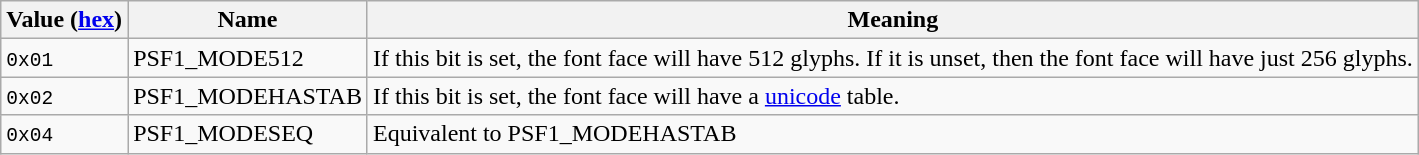<table class="wikitable">
<tr>
<th>Value (<a href='#'>hex</a>)</th>
<th>Name</th>
<th>Meaning</th>
</tr>
<tr>
<td><code>0x01</code></td>
<td>PSF1_MODE512</td>
<td>If this bit is set, the font face will have 512 glyphs. If it is unset, then the font face will have just 256 glyphs.</td>
</tr>
<tr>
<td><code>0x02</code></td>
<td>PSF1_MODEHASTAB</td>
<td>If this bit is set, the font face will have a <a href='#'>unicode</a> table.</td>
</tr>
<tr>
<td><code>0x04</code></td>
<td>PSF1_MODESEQ</td>
<td>Equivalent to PSF1_MODEHASTAB</td>
</tr>
</table>
